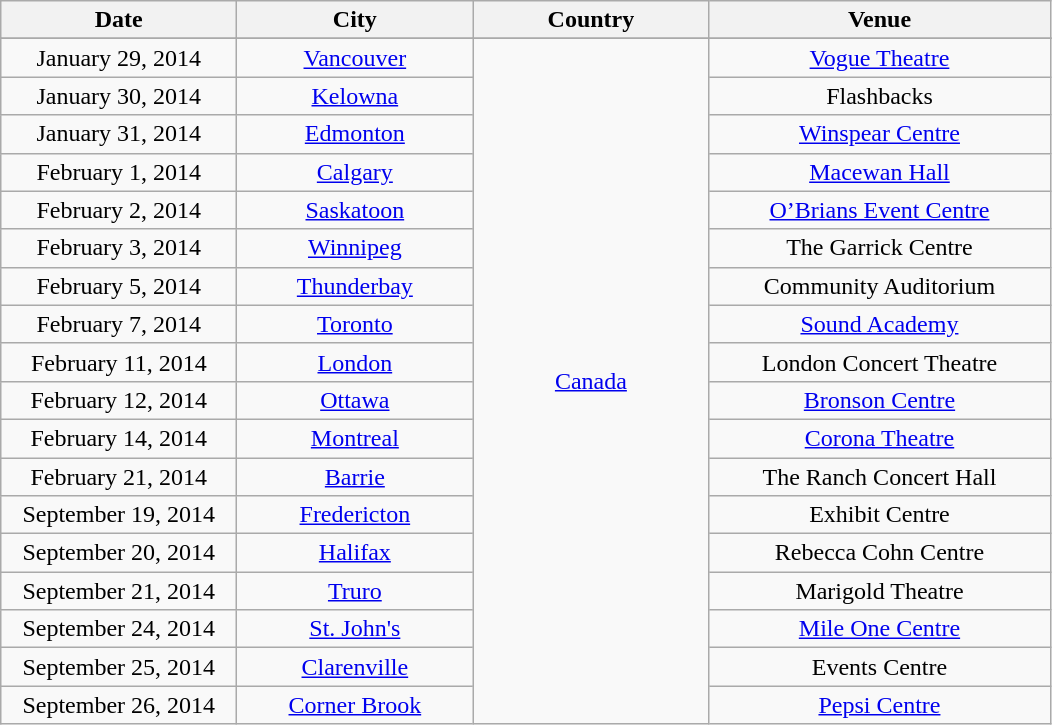<table class="wikitable" style="text-align:center;">
<tr>
<th width="150">Date</th>
<th width="150">City</th>
<th width="150">Country</th>
<th width="220">Venue</th>
</tr>
<tr bgcolor="#DDDDDD">
</tr>
<tr>
<td>January 29, 2014</td>
<td><a href='#'>Vancouver</a></td>
<td rowspan="19"><a href='#'>Canada</a></td>
<td><a href='#'>Vogue Theatre</a></td>
</tr>
<tr>
<td>January 30, 2014</td>
<td><a href='#'>Kelowna</a></td>
<td>Flashbacks</td>
</tr>
<tr>
<td>January 31, 2014</td>
<td><a href='#'>Edmonton</a></td>
<td><a href='#'>Winspear Centre</a></td>
</tr>
<tr>
<td>February 1, 2014</td>
<td><a href='#'>Calgary</a></td>
<td><a href='#'>Macewan Hall</a></td>
</tr>
<tr>
<td>February 2, 2014</td>
<td><a href='#'>Saskatoon</a></td>
<td><a href='#'>O’Brians Event Centre</a></td>
</tr>
<tr>
<td>February 3, 2014</td>
<td><a href='#'>Winnipeg</a></td>
<td>The Garrick Centre</td>
</tr>
<tr>
<td>February 5, 2014</td>
<td><a href='#'>Thunderbay</a></td>
<td>Community Auditorium</td>
</tr>
<tr>
<td>February 7, 2014</td>
<td><a href='#'>Toronto</a></td>
<td><a href='#'>Sound Academy</a></td>
</tr>
<tr>
<td>February 11, 2014</td>
<td><a href='#'>London</a></td>
<td>London Concert Theatre</td>
</tr>
<tr>
<td>February 12, 2014</td>
<td><a href='#'>Ottawa</a></td>
<td><a href='#'>Bronson Centre</a></td>
</tr>
<tr>
<td>February 14, 2014</td>
<td><a href='#'>Montreal</a></td>
<td><a href='#'>Corona Theatre</a></td>
</tr>
<tr>
<td>February 21, 2014</td>
<td><a href='#'>Barrie</a></td>
<td>The Ranch Concert Hall</td>
</tr>
<tr>
<td>September 19, 2014</td>
<td><a href='#'>Fredericton</a></td>
<td>Exhibit Centre</td>
</tr>
<tr>
<td>September 20, 2014</td>
<td><a href='#'>Halifax</a></td>
<td>Rebecca Cohn Centre</td>
</tr>
<tr>
<td>September 21, 2014</td>
<td><a href='#'>Truro</a></td>
<td>Marigold Theatre</td>
</tr>
<tr>
<td>September 24, 2014</td>
<td><a href='#'>St. John's</a></td>
<td><a href='#'>Mile One Centre</a></td>
</tr>
<tr>
<td>September 25, 2014</td>
<td><a href='#'>Clarenville</a></td>
<td>Events Centre</td>
</tr>
<tr>
<td>September 26, 2014</td>
<td><a href='#'>Corner Brook</a></td>
<td><a href='#'>Pepsi Centre</a></td>
</tr>
</table>
